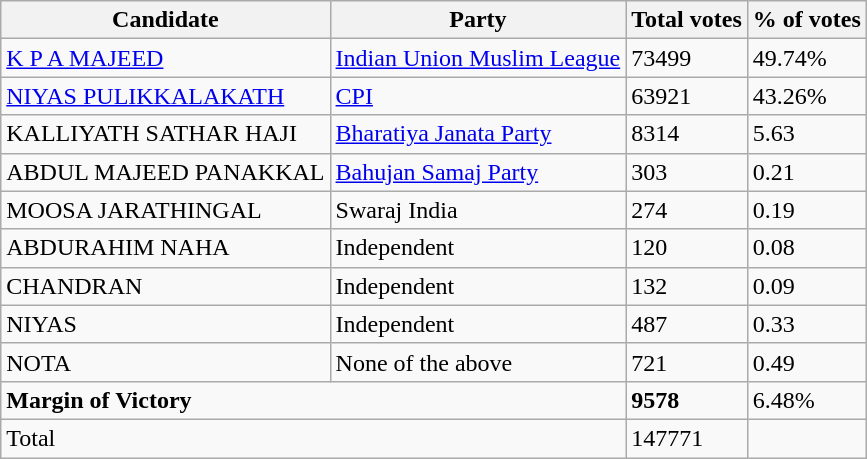<table class="wikitable">
<tr>
<th>Candidate</th>
<th>Party</th>
<th>Total votes</th>
<th>% of votes</th>
</tr>
<tr>
<td><a href='#'>K P A MAJEED</a></td>
<td><a href='#'>Indian Union Muslim League</a></td>
<td>73499</td>
<td>49.74%</td>
</tr>
<tr>
<td><a href='#'>NIYAS PULIKKALAKATH</a></td>
<td><a href='#'>CPI</a></td>
<td>63921</td>
<td>43.26%</td>
</tr>
<tr>
<td>KALLIYATH SATHAR HAJI</td>
<td><a href='#'>Bharatiya Janata Party</a></td>
<td>8314</td>
<td>5.63</td>
</tr>
<tr>
<td>ABDUL MAJEED PANAKKAL</td>
<td><a href='#'>Bahujan Samaj Party</a></td>
<td>303</td>
<td>0.21</td>
</tr>
<tr>
<td>MOOSA JARATHINGAL</td>
<td>Swaraj India</td>
<td>274</td>
<td>0.19</td>
</tr>
<tr>
<td>ABDURAHIM NAHA</td>
<td>Independent</td>
<td>120</td>
<td>0.08</td>
</tr>
<tr>
<td>CHANDRAN</td>
<td>Independent</td>
<td>132</td>
<td>0.09</td>
</tr>
<tr>
<td>NIYAS</td>
<td>Independent</td>
<td>487</td>
<td>0.33</td>
</tr>
<tr>
<td>NOTA</td>
<td>None of the above</td>
<td>721</td>
<td>0.49</td>
</tr>
<tr>
<td colspan="2"><strong>Margin of Victory</strong></td>
<td><strong>9578</strong></td>
<td>6.48%</td>
</tr>
<tr>
<td colspan="2">Total</td>
<td>147771</td>
<td></td>
</tr>
</table>
